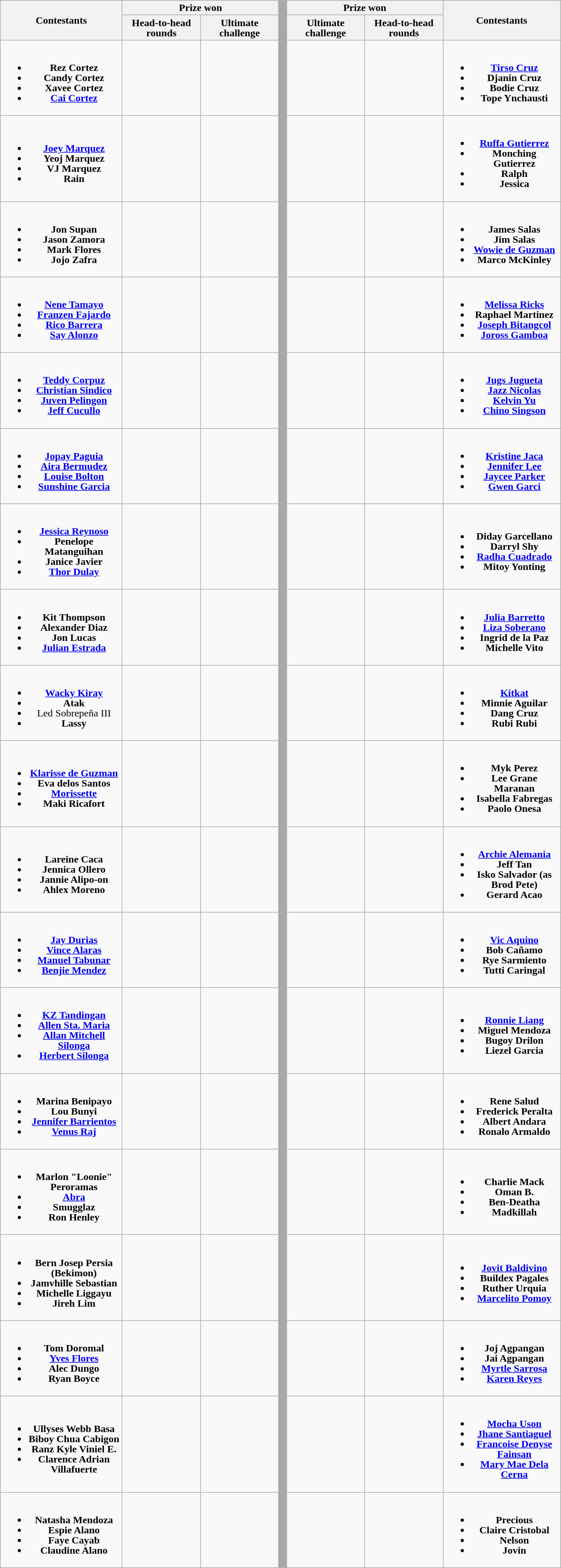<table class="wikitable" style="text-align:center; line-height:16px; font-size:100%;" width="70%">
<tr>
<th rowspan="2" width="15%">Contestants</th>
<th colspan="2" width="20%">Prize won</th>
<th width="1%" rowspan="99" style="background:#A8A8A8;"></th>
<th colspan="2" width="20%">Prize won</th>
<th rowspan="2" width="15%">Contestants</th>
</tr>
<tr>
<th width="10%">Head-to-head rounds</th>
<th width="10%">Ultimate challenge</th>
<th width="10%">Ultimate challenge</th>
<th width="10%">Head-to-head rounds</th>
</tr>
<tr>
<td><br><ul><li><strong>Rez Cortez</strong></li><li><strong>Candy Cortez</strong></li><li><strong>Xavee Cortez</strong></li><li><strong><a href='#'>Cai Cortez</a></strong></li></ul></td>
<td></td>
<td></td>
<td><strong></strong></td>
<td><strong></strong></td>
<td><br><ul><li><strong><a href='#'>Tirso Cruz</a></strong></li><li><strong>Djanin Cruz</strong></li><li><strong>Bodie Cruz</strong></li><li><strong>Tope Ynchausti</strong></li></ul></td>
</tr>
<tr>
<td><br><ul><li><strong><a href='#'>Joey Marquez</a></strong></li><li><strong>Yeoj Marquez</strong></li><li><strong>VJ Marquez</strong></li><li><strong>Rain</strong></li></ul></td>
<td><strong></strong></td>
<td><strong></strong></td>
<td></td>
<td></td>
<td><br><ul><li><strong><a href='#'>Ruffa Gutierrez</a></strong></li><li><strong>Monching Gutierrez</strong></li><li><strong>Ralph</strong></li><li><strong>Jessica</strong></li></ul></td>
</tr>
<tr>
<td><br><ul><li><strong>Jon Supan</strong></li><li><strong>Jason Zamora</strong></li><li><strong>Mark Flores</strong></li><li><strong>Jojo Zafra</strong></li></ul></td>
<td></td>
<td></td>
<td></td>
<td><strong></strong></td>
<td><br><ul><li><strong>James Salas</strong></li><li><strong>Jim Salas</strong></li><li><strong><a href='#'>Wowie de Guzman</a></strong></li><li><strong>Marco McKinley</strong></li></ul></td>
</tr>
<tr>
<td><br><ul><li><strong><a href='#'>Nene Tamayo</a></strong></li><li><strong><a href='#'>Franzen Fajardo</a></strong></li><li><strong><a href='#'>Rico Barrera</a></strong></li><li><strong><a href='#'>Say Alonzo</a></strong></li></ul></td>
<td><strong></strong></td>
<td></td>
<td></td>
<td></td>
<td><br><ul><li><strong><a href='#'>Melissa Ricks</a></strong></li><li><strong>Raphael Martinez</strong></li><li><strong><a href='#'>Joseph Bitangcol</a></strong></li><li><strong><a href='#'>Joross Gamboa</a></strong></li></ul></td>
</tr>
<tr>
<td><br><ul><li><strong><a href='#'>Teddy Corpuz</a></strong></li><li><strong><a href='#'>Christian Sindico</a></strong></li><li><strong><a href='#'>Juven Pelingon</a></strong></li><li><strong><a href='#'>Jeff Cucullo</a></strong></li></ul></td>
<td><strong></strong></td>
<td></td>
<td></td>
<td></td>
<td><br><ul><li><strong><a href='#'>Jugs Jugueta</a></strong></li><li><strong><a href='#'>Jazz Nicolas</a></strong></li><li><strong><a href='#'>Kelvin Yu</a></strong></li><li><strong><a href='#'>Chino Singson</a></strong></li></ul></td>
</tr>
<tr>
<td><br><ul><li><strong><a href='#'>Jopay Paguia</a></strong></li><li><strong><a href='#'>Aira Bermudez</a></strong></li><li><strong><a href='#'>Louise Bolton</a></strong></li><li><strong><a href='#'>Sunshine Garcia</a></strong></li></ul></td>
<td><strong></strong></td>
<td></td>
<td></td>
<td></td>
<td><br><ul><li><strong><a href='#'>Kristine Jaca</a></strong></li><li><strong><a href='#'>Jennifer Lee</a></strong></li><li><strong><a href='#'>Jaycee Parker</a></strong></li><li><strong><a href='#'>Gwen Garci</a></strong></li></ul></td>
</tr>
<tr>
<td><br><ul><li><strong><a href='#'>Jessica Reynoso</a></strong></li><li><strong>Penelope Matanguihan</strong></li><li><strong>Janice Javier</strong></li><li><strong><a href='#'>Thor Dulay</a></strong></li></ul></td>
<td><strong></strong></td>
<td></td>
<td></td>
<td></td>
<td><br><ul><li><strong>Diday Garcellano</strong></li><li><strong>Darryl Shy</strong></li><li><strong><a href='#'>Radha Cuadrado</a></strong></li><li><strong>Mitoy Yonting</strong></li></ul></td>
</tr>
<tr>
<td><br><ul><li><strong>Kit Thompson</strong></li><li><strong>Alexander Diaz</strong></li><li><strong>Jon Lucas</strong></li><li><strong><a href='#'>Julian Estrada</a></strong></li></ul></td>
<td><strong></strong></td>
<td><strong></strong></td>
<td></td>
<td></td>
<td><br><ul><li><strong><a href='#'>Julia Barretto</a></strong></li><li><strong><a href='#'>Liza Soberano</a></strong></li><li><strong>Ingrid de la Paz</strong></li><li><strong>Michelle Vito</strong></li></ul></td>
</tr>
<tr>
<td><br><ul><li><strong><a href='#'>Wacky Kiray</a></strong></li><li><strong>Atak</strong></li><li>Led Sobrepeña III</li><li><strong>Lassy</strong></li></ul></td>
<td></td>
<td></td>
<td></td>
<td><strong></strong></td>
<td><br><ul><li><strong><a href='#'>Kitkat</a></strong></li><li><strong>Minnie Aguilar</strong></li><li><strong>Dang Cruz</strong></li><li><strong>Rubi Rubi</strong></li></ul></td>
</tr>
<tr>
<td><br><ul><li><strong><a href='#'>Klarisse de Guzman</a></strong></li><li><strong>Eva delos Santos</strong></li><li><strong><a href='#'>Morissette</a></strong></li><li><strong>Maki Ricafort</strong></li></ul></td>
<td><strong></strong></td>
<td><strong></strong></td>
<td></td>
<td></td>
<td><br><ul><li><strong>Myk Perez</strong></li><li><strong>Lee Grane Maranan</strong></li><li><strong>Isabella Fabregas</strong></li><li><strong>Paolo Onesa</strong></li></ul></td>
</tr>
<tr>
<td><br><ul><li><strong>Lareine Caca</strong></li><li><strong>Jennica Ollero</strong></li><li><strong>Jannie Alipo-on</strong></li><li><strong>Ahlex Moreno</strong></li></ul></td>
<td><strong></strong></td>
<td></td>
<td></td>
<td></td>
<td><br><ul><li><strong><a href='#'>Archie Alemania</a></strong></li><li><strong>Jeff Tan</strong></li><li><strong>Isko Salvador (as Brod Pete)</strong></li><li><strong>Gerard Acao</strong></li></ul></td>
</tr>
<tr>
<td><br><ul><li><strong><a href='#'>Jay Durias</a></strong></li><li><strong><a href='#'>Vince Alaras</a></strong></li><li><strong><a href='#'>Manuel Tabunar</a></strong></li><li><strong><a href='#'>Benjie Mendez</a></strong></li></ul></td>
<td><strong></strong></td>
<td><strong></strong></td>
<td></td>
<td></td>
<td><br><ul><li><strong><a href='#'>Vic Aquino</a></strong></li><li><strong>Bob Cañamo</strong></li><li><strong>Rye Sarmiento</strong></li><li><strong>Tutti Caringal</strong></li></ul></td>
</tr>
<tr>
<td><br><ul><li><strong><a href='#'>KZ Tandingan</a></strong></li><li><strong><a href='#'>Allen Sta. Maria</a></strong></li><li><strong><a href='#'>Allan Mitchell Silonga</a></strong></li><li><strong><a href='#'>Herbert Silonga</a></strong></li></ul></td>
<td></td>
<td></td>
<td><strong></strong></td>
<td><strong></strong></td>
<td><br><ul><li><strong><a href='#'>Ronnie Liang</a></strong></li><li><strong>Miguel Mendoza</strong></li><li><strong>Bugoy Drilon</strong></li><li><strong>Liezel Garcia</strong></li></ul></td>
</tr>
<tr>
<td><br><ul><li><strong>Marina Benipayo</strong></li><li><strong>Lou Bunyi</strong></li><li><strong><a href='#'>Jennifer Barrientos</a></strong></li><li><strong><a href='#'>Venus Raj</a></strong></li></ul></td>
<td><strong></strong></td>
<td><strong></strong></td>
<td></td>
<td></td>
<td><br><ul><li><strong>Rene Salud</strong></li><li><strong>Frederick Peralta</strong></li><li><strong>Albert Andara</strong></li><li><strong>Ronalo Armaldo</strong></li></ul></td>
</tr>
<tr>
<td><br><ul><li><strong>Marlon "Loonie" Peroramas</strong></li><li><strong><a href='#'>Abra</a></strong></li><li><strong>Smugglaz</strong></li><li><strong>Ron Henley</strong></li></ul></td>
<td></td>
<td></td>
<td></td>
<td><strong></strong></td>
<td><br><ul><li><strong>Charlie Mack</strong></li><li><strong>Oman B.</strong></li><li><strong>Ben-Deatha</strong></li><li><strong>Madkillah</strong></li></ul></td>
</tr>
<tr>
<td><br><ul><li><strong>Bern Josep Persia (Bekimon)</strong></li><li><strong>Jamvhille Sebastian</strong></li><li><strong>Michelle Liggayu</strong></li><li><strong>Jireh Lim</strong></li></ul></td>
<td></td>
<td></td>
<td></td>
<td><strong></strong></td>
<td><br><ul><li><strong><a href='#'>Jovit Baldivino</a></strong></li><li><strong>Buildex Pagales</strong></li><li><strong>Ruther Urquia</strong></li><li><strong><a href='#'>Marcelito Pomoy</a></strong></li></ul></td>
</tr>
<tr>
<td><br><ul><li><strong>Tom Doromal</strong></li><li><strong><a href='#'>Yves Flores</a></strong></li><li><strong>Alec Dungo</strong></li><li><strong>Ryan Boyce</strong></li></ul></td>
<td><strong></strong></td>
<td><strong></strong></td>
<td></td>
<td></td>
<td><br><ul><li><strong>Joj Agpangan</strong></li><li><strong>Jai Agpangan</strong></li><li><strong><a href='#'>Myrtle Sarrosa</a></strong></li><li><strong><a href='#'>Karen Reyes</a></strong></li></ul></td>
</tr>
<tr>
<td><br><ul><li><strong>Ullyses Webb Basa</strong></li><li><strong>Biboy Chua Cabigon</strong></li><li><strong>Ranz Kyle Viniel E.</strong></li><li><strong>Clarence Adrian Villafuerte</strong></li></ul></td>
<td></td>
<td></td>
<td></td>
<td><strong></strong></td>
<td><br><ul><li><strong><a href='#'>Mocha Uson</a></strong></li><li><strong><a href='#'>Jhane Santiaguel</a></strong></li><li><strong><a href='#'>Francoise Denyse Fainsan</a></strong></li><li><strong><a href='#'>Mary Mae Dela Cerna</a></strong></li></ul></td>
</tr>
<tr>
<td><br><ul><li><strong>Natasha Mendoza</strong></li><li><strong>Espie Alano</strong></li><li><strong>Faye Cayab</strong></li><li><strong>Claudine Alano</strong></li></ul></td>
<td></td>
<td></td>
<td><strong></strong></td>
<td><strong></strong></td>
<td><br><ul><li><strong>Precious</strong></li><li><strong>Claire Cristobal</strong></li><li><strong>Nelson</strong></li><li><strong>Jovin</strong></li></ul></td>
</tr>
</table>
